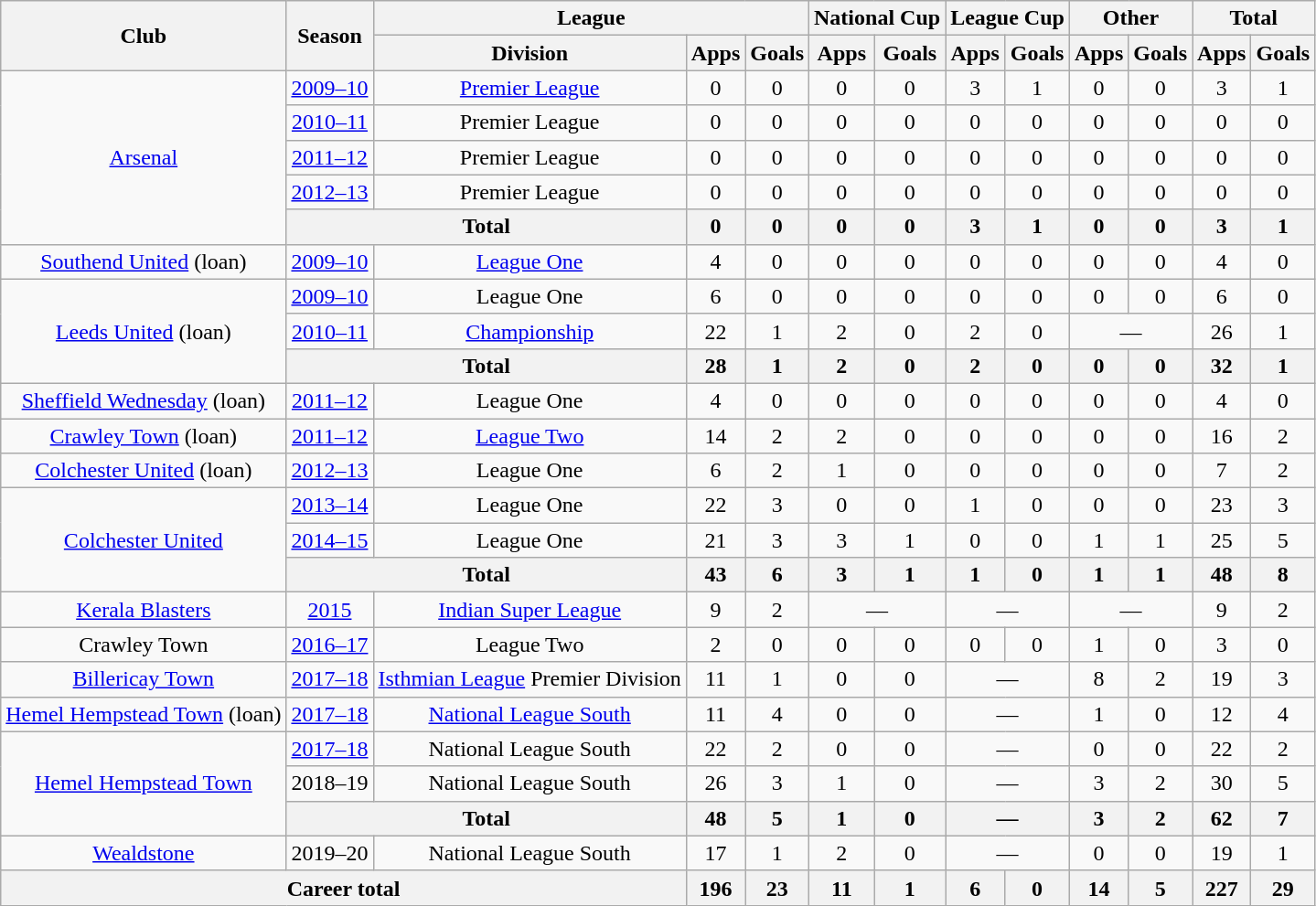<table class="wikitable" style="text-align: center">
<tr>
<th rowspan="2">Club</th>
<th rowspan="2">Season</th>
<th colspan="3">League</th>
<th colspan="2">National Cup</th>
<th colspan="2">League Cup</th>
<th colspan="2">Other</th>
<th colspan="2">Total</th>
</tr>
<tr>
<th>Division</th>
<th>Apps</th>
<th>Goals</th>
<th>Apps</th>
<th>Goals</th>
<th>Apps</th>
<th>Goals</th>
<th>Apps</th>
<th>Goals</th>
<th>Apps</th>
<th>Goals</th>
</tr>
<tr>
<td rowspan="5"><a href='#'>Arsenal</a></td>
<td><a href='#'>2009–10</a></td>
<td><a href='#'>Premier League</a></td>
<td>0</td>
<td>0</td>
<td>0</td>
<td>0</td>
<td>3</td>
<td>1</td>
<td>0</td>
<td>0</td>
<td>3</td>
<td>1</td>
</tr>
<tr>
<td><a href='#'>2010–11</a></td>
<td>Premier League</td>
<td>0</td>
<td>0</td>
<td>0</td>
<td>0</td>
<td>0</td>
<td>0</td>
<td>0</td>
<td>0</td>
<td>0</td>
<td>0</td>
</tr>
<tr>
<td><a href='#'>2011–12</a></td>
<td>Premier League</td>
<td>0</td>
<td>0</td>
<td>0</td>
<td>0</td>
<td>0</td>
<td>0</td>
<td>0</td>
<td>0</td>
<td>0</td>
<td>0</td>
</tr>
<tr>
<td><a href='#'>2012–13</a></td>
<td>Premier League</td>
<td>0</td>
<td>0</td>
<td>0</td>
<td>0</td>
<td>0</td>
<td>0</td>
<td>0</td>
<td>0</td>
<td>0</td>
<td>0</td>
</tr>
<tr>
<th colspan="2">Total</th>
<th>0</th>
<th>0</th>
<th>0</th>
<th>0</th>
<th>3</th>
<th>1</th>
<th>0</th>
<th>0</th>
<th>3</th>
<th>1</th>
</tr>
<tr>
<td><a href='#'>Southend United</a> (loan)</td>
<td><a href='#'>2009–10</a></td>
<td><a href='#'>League One</a></td>
<td>4</td>
<td>0</td>
<td>0</td>
<td>0</td>
<td>0</td>
<td>0</td>
<td>0</td>
<td>0</td>
<td 0>4</td>
<td>0</td>
</tr>
<tr>
<td rowspan="3"><a href='#'>Leeds United</a> (loan)</td>
<td><a href='#'>2009–10</a></td>
<td>League One</td>
<td>6</td>
<td>0</td>
<td>0</td>
<td>0</td>
<td>0</td>
<td>0</td>
<td>0</td>
<td>0</td>
<td>6</td>
<td>0</td>
</tr>
<tr>
<td><a href='#'>2010–11</a></td>
<td><a href='#'>Championship</a></td>
<td>22</td>
<td>1</td>
<td>2</td>
<td>0</td>
<td>2</td>
<td>0</td>
<td colspan="2">—</td>
<td>26</td>
<td>1</td>
</tr>
<tr>
<th colspan="2">Total</th>
<th>28</th>
<th>1</th>
<th>2</th>
<th>0</th>
<th>2</th>
<th>0</th>
<th>0</th>
<th>0</th>
<th>32</th>
<th>1</th>
</tr>
<tr>
<td><a href='#'>Sheffield Wednesday</a> (loan)</td>
<td><a href='#'>2011–12</a></td>
<td>League One</td>
<td>4</td>
<td>0</td>
<td>0</td>
<td>0</td>
<td>0</td>
<td>0</td>
<td>0</td>
<td>0</td>
<td 0>4</td>
<td>0</td>
</tr>
<tr>
<td><a href='#'>Crawley Town</a> (loan)</td>
<td><a href='#'>2011–12</a></td>
<td><a href='#'>League Two</a></td>
<td>14</td>
<td>2</td>
<td>2</td>
<td>0</td>
<td>0</td>
<td>0</td>
<td>0</td>
<td>0</td>
<td 0>16</td>
<td>2</td>
</tr>
<tr>
<td><a href='#'>Colchester United</a> (loan)</td>
<td><a href='#'>2012–13</a></td>
<td>League One</td>
<td>6</td>
<td>2</td>
<td>1</td>
<td>0</td>
<td>0</td>
<td>0</td>
<td>0</td>
<td>0</td>
<td 0>7</td>
<td>2</td>
</tr>
<tr>
<td rowspan="3"><a href='#'>Colchester United</a></td>
<td><a href='#'>2013–14</a></td>
<td>League One</td>
<td>22</td>
<td>3</td>
<td>0</td>
<td>0</td>
<td>1</td>
<td>0</td>
<td>0</td>
<td>0</td>
<td>23</td>
<td>3</td>
</tr>
<tr>
<td><a href='#'>2014–15</a></td>
<td>League One</td>
<td>21</td>
<td>3</td>
<td>3</td>
<td>1</td>
<td>0</td>
<td>0</td>
<td>1</td>
<td>1</td>
<td>25</td>
<td>5</td>
</tr>
<tr>
<th colspan="2">Total</th>
<th>43</th>
<th>6</th>
<th>3</th>
<th>1</th>
<th>1</th>
<th>0</th>
<th>1</th>
<th>1</th>
<th>48</th>
<th>8</th>
</tr>
<tr>
<td rowspan="1"><a href='#'>Kerala Blasters</a></td>
<td><a href='#'>2015</a></td>
<td><a href='#'>Indian Super League</a></td>
<td>9</td>
<td>2</td>
<td colspan="2">—</td>
<td colspan="2">—</td>
<td colspan="2">—</td>
<td>9</td>
<td>2</td>
</tr>
<tr>
<td rowspan="1">Crawley Town</td>
<td><a href='#'>2016–17</a></td>
<td>League Two</td>
<td>2</td>
<td>0</td>
<td>0</td>
<td>0</td>
<td>0</td>
<td>0</td>
<td>1</td>
<td>0</td>
<td>3</td>
<td>0</td>
</tr>
<tr>
<td rowspan="1"><a href='#'>Billericay Town</a></td>
<td><a href='#'>2017–18</a></td>
<td><a href='#'>Isthmian League</a> Premier Division</td>
<td>11</td>
<td>1</td>
<td>0</td>
<td>0</td>
<td colspan="2">—</td>
<td>8</td>
<td>2</td>
<td>19</td>
<td>3</td>
</tr>
<tr>
<td rowspan="1"><a href='#'>Hemel Hempstead Town</a> (loan)</td>
<td><a href='#'>2017–18</a></td>
<td><a href='#'>National League South</a></td>
<td>11</td>
<td>4</td>
<td>0</td>
<td>0</td>
<td colspan="2">—</td>
<td>1</td>
<td>0</td>
<td>12</td>
<td>4</td>
</tr>
<tr>
<td rowspan="3"><a href='#'>Hemel Hempstead Town</a></td>
<td><a href='#'>2017–18</a></td>
<td>National League South</td>
<td>22</td>
<td>2</td>
<td>0</td>
<td>0</td>
<td colspan="2">—</td>
<td>0</td>
<td>0</td>
<td>22</td>
<td>2</td>
</tr>
<tr>
<td>2018–19</td>
<td>National League South</td>
<td>26</td>
<td>3</td>
<td>1</td>
<td>0</td>
<td colspan="2">—</td>
<td>3</td>
<td>2</td>
<td>30</td>
<td>5</td>
</tr>
<tr>
<th colspan="2">Total</th>
<th>48</th>
<th>5</th>
<th>1</th>
<th>0</th>
<th colspan="2">—</th>
<th>3</th>
<th>2</th>
<th>62</th>
<th>7</th>
</tr>
<tr>
<td><a href='#'>Wealdstone</a></td>
<td>2019–20</td>
<td>National League South</td>
<td>17</td>
<td>1</td>
<td>2</td>
<td>0</td>
<td colspan="2">—</td>
<td>0</td>
<td>0</td>
<td>19</td>
<td>1</td>
</tr>
<tr>
<th colspan="3">Career total</th>
<th>196</th>
<th>23</th>
<th>11</th>
<th>1</th>
<th>6</th>
<th>0</th>
<th>14</th>
<th>5</th>
<th>227</th>
<th>29</th>
</tr>
</table>
